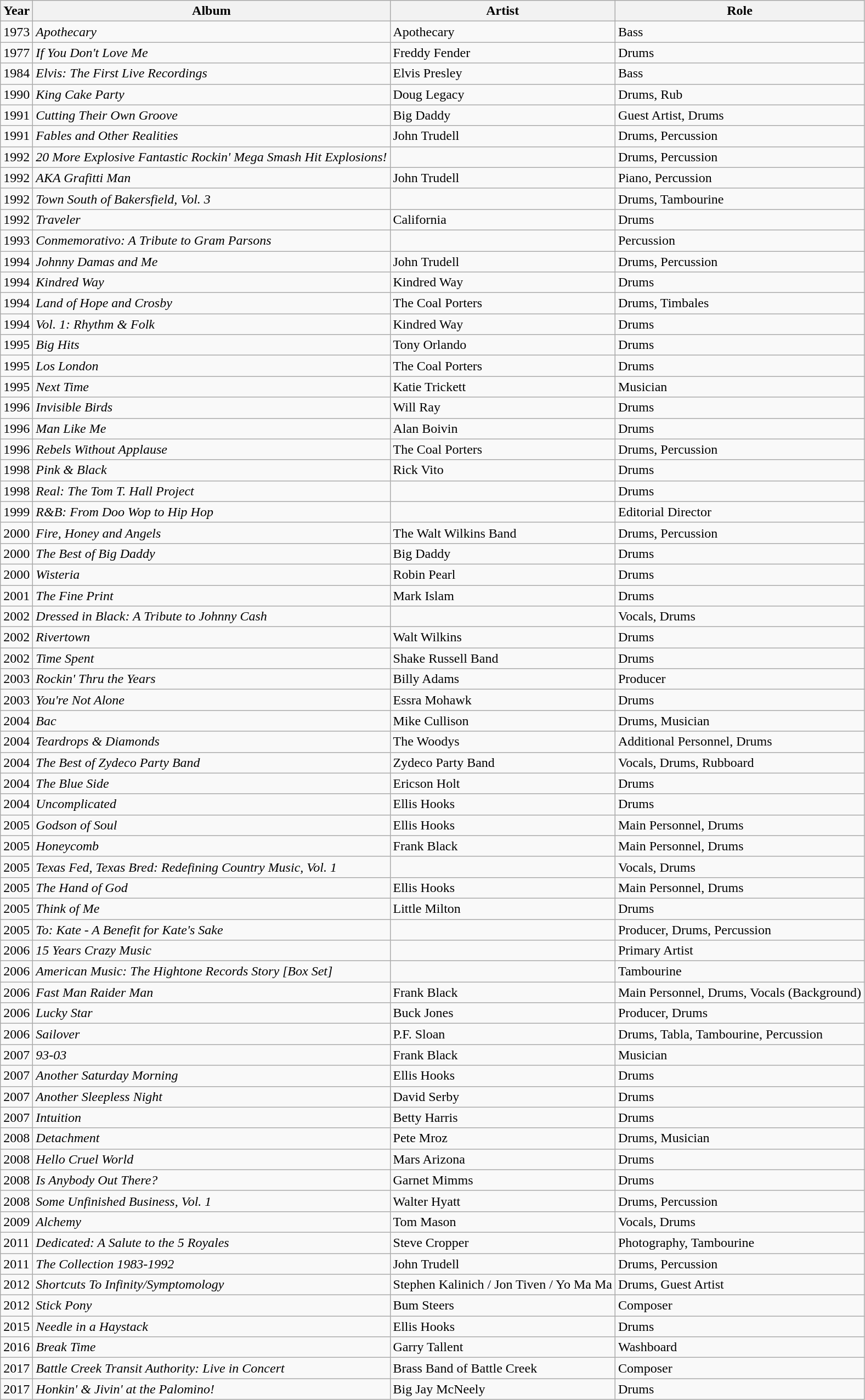<table class="wikitable plainrowheaders sortable">
<tr>
<th>Year</th>
<th>Album</th>
<th>Artist</th>
<th>Role</th>
</tr>
<tr>
<td>1973</td>
<td><em>Apothecary</em></td>
<td>Apothecary</td>
<td>Bass</td>
</tr>
<tr>
<td>1977</td>
<td><em>If You Don't Love Me</em></td>
<td>Freddy Fender</td>
<td>Drums</td>
</tr>
<tr>
<td>1984</td>
<td><em>Elvis: The First Live Recordings</em></td>
<td>Elvis Presley</td>
<td>Bass</td>
</tr>
<tr>
<td>1990</td>
<td><em>King Cake Party</em></td>
<td>Doug Legacy</td>
<td>Drums, Rub</td>
</tr>
<tr>
<td>1991</td>
<td><em>Cutting Their Own Groove</em></td>
<td>Big Daddy</td>
<td>Guest Artist, Drums</td>
</tr>
<tr>
<td>1991</td>
<td><em>Fables and Other Realities</em></td>
<td>John Trudell</td>
<td>Drums, Percussion</td>
</tr>
<tr>
<td>1992</td>
<td><em>20 More Explosive Fantastic Rockin' Mega Smash Hit Explosions!</em></td>
<td></td>
<td>Drums, Percussion</td>
</tr>
<tr>
<td>1992</td>
<td><em>AKA Grafitti Man</em></td>
<td>John Trudell</td>
<td>Piano, Percussion</td>
</tr>
<tr>
<td>1992</td>
<td><em>Town South of Bakersfield, Vol. 3</em></td>
<td></td>
<td>Drums, Tambourine</td>
</tr>
<tr>
<td>1992</td>
<td><em>Traveler</em></td>
<td>California</td>
<td>Drums</td>
</tr>
<tr>
<td>1993</td>
<td><em>Conmemorativo: A Tribute to Gram Parsons</em></td>
<td></td>
<td>Percussion</td>
</tr>
<tr>
<td>1994</td>
<td><em>Johnny Damas and Me</em></td>
<td>John Trudell</td>
<td>Drums, Percussion</td>
</tr>
<tr>
<td>1994</td>
<td><em>Kindred Way</em></td>
<td>Kindred Way</td>
<td>Drums</td>
</tr>
<tr>
<td>1994</td>
<td><em>Land of Hope and Crosby</em></td>
<td>The Coal Porters</td>
<td>Drums, Timbales</td>
</tr>
<tr>
<td>1994</td>
<td><em>Vol. 1: Rhythm & Folk</em></td>
<td>Kindred Way</td>
<td>Drums</td>
</tr>
<tr>
<td>1995</td>
<td><em>Big Hits</em></td>
<td>Tony Orlando</td>
<td>Drums</td>
</tr>
<tr>
<td>1995</td>
<td><em>Los London</em></td>
<td>The Coal Porters</td>
<td>Drums</td>
</tr>
<tr>
<td>1995</td>
<td><em>Next Time</em></td>
<td>Katie Trickett</td>
<td>Musician</td>
</tr>
<tr>
<td>1996</td>
<td><em>Invisible Birds</em></td>
<td>Will Ray</td>
<td>Drums</td>
</tr>
<tr>
<td>1996</td>
<td><em>Man Like Me</em></td>
<td>Alan Boivin</td>
<td>Drums</td>
</tr>
<tr>
<td>1996</td>
<td><em>Rebels Without Applause</em></td>
<td>The Coal Porters</td>
<td>Drums, Percussion</td>
</tr>
<tr>
<td>1998</td>
<td><em>Pink & Black</em></td>
<td>Rick Vito</td>
<td>Drums</td>
</tr>
<tr>
<td>1998</td>
<td><em>Real: The Tom T. Hall Project</em></td>
<td></td>
<td>Drums</td>
</tr>
<tr>
<td>1999</td>
<td><em>R&B: From Doo Wop to Hip Hop</em></td>
<td></td>
<td>Editorial Director</td>
</tr>
<tr>
<td>2000</td>
<td><em>Fire, Honey and Angels</em></td>
<td>The Walt Wilkins Band</td>
<td>Drums, Percussion</td>
</tr>
<tr>
<td>2000</td>
<td><em>The Best of Big Daddy</em></td>
<td>Big Daddy</td>
<td>Drums</td>
</tr>
<tr>
<td>2000</td>
<td><em>Wisteria</em></td>
<td>Robin Pearl</td>
<td>Drums</td>
</tr>
<tr>
<td>2001</td>
<td><em>The Fine Print</em></td>
<td>Mark Islam</td>
<td>Drums</td>
</tr>
<tr>
<td>2002</td>
<td><em>Dressed in Black: A Tribute to Johnny Cash</em></td>
<td></td>
<td>Vocals, Drums</td>
</tr>
<tr>
<td>2002</td>
<td><em>Rivertown</em></td>
<td>Walt Wilkins</td>
<td>Drums</td>
</tr>
<tr>
<td>2002</td>
<td><em>Time Spent</em></td>
<td>Shake Russell Band</td>
<td>Drums</td>
</tr>
<tr>
<td>2003</td>
<td><em>Rockin' Thru the Years</em></td>
<td>Billy Adams</td>
<td>Producer</td>
</tr>
<tr>
<td>2003</td>
<td><em>You're Not Alone</em></td>
<td>Essra Mohawk</td>
<td>Drums</td>
</tr>
<tr>
<td>2004</td>
<td><em>Bac</em></td>
<td>Mike Cullison</td>
<td>Drums, Musician</td>
</tr>
<tr>
<td>2004</td>
<td><em>Teardrops & Diamonds</em></td>
<td>The Woodys</td>
<td>Additional Personnel, Drums</td>
</tr>
<tr>
<td>2004</td>
<td><em>The Best of Zydeco Party Band</em></td>
<td>Zydeco Party Band</td>
<td>Vocals, Drums, Rubboard</td>
</tr>
<tr>
<td>2004</td>
<td><em>The Blue Side</em></td>
<td>Ericson Holt</td>
<td>Drums</td>
</tr>
<tr>
<td>2004</td>
<td><em>Uncomplicated</em></td>
<td>Ellis Hooks</td>
<td>Drums</td>
</tr>
<tr>
<td>2005</td>
<td><em>Godson of Soul</em></td>
<td>Ellis Hooks</td>
<td>Main Personnel, Drums</td>
</tr>
<tr>
<td>2005</td>
<td><em>Honeycomb</em></td>
<td>Frank Black</td>
<td>Main Personnel, Drums</td>
</tr>
<tr>
<td>2005</td>
<td><em>Texas Fed, Texas Bred: Redefining Country Music, Vol. 1</em></td>
<td></td>
<td>Vocals, Drums</td>
</tr>
<tr>
<td>2005</td>
<td><em>The Hand of God</em></td>
<td>Ellis Hooks</td>
<td>Main Personnel, Drums</td>
</tr>
<tr>
<td>2005</td>
<td><em>Think of Me</em></td>
<td>Little Milton</td>
<td>Drums</td>
</tr>
<tr>
<td>2005</td>
<td><em>To: Kate - A Benefit for Kate's Sake</em></td>
<td></td>
<td>Producer, Drums, Percussion</td>
</tr>
<tr>
<td>2006</td>
<td><em>15 Years Crazy Music</em></td>
<td></td>
<td>Primary Artist</td>
</tr>
<tr>
<td>2006</td>
<td><em>American Music: The Hightone Records Story [Box Set]</em></td>
<td></td>
<td>Tambourine</td>
</tr>
<tr>
<td>2006</td>
<td><em>Fast Man Raider Man</em></td>
<td>Frank Black</td>
<td>Main Personnel, Drums, Vocals (Background)</td>
</tr>
<tr>
<td>2006</td>
<td><em>Lucky Star</em></td>
<td>Buck Jones</td>
<td>Producer, Drums</td>
</tr>
<tr>
<td>2006</td>
<td><em>Sailover</em></td>
<td>P.F. Sloan</td>
<td>Drums, Tabla, Tambourine, Percussion</td>
</tr>
<tr>
<td>2007</td>
<td><em>93-03</em></td>
<td>Frank Black</td>
<td>Musician</td>
</tr>
<tr>
<td>2007</td>
<td><em>Another Saturday Morning</em></td>
<td>Ellis Hooks</td>
<td>Drums</td>
</tr>
<tr>
<td>2007</td>
<td><em>Another Sleepless Night</em></td>
<td>David Serby</td>
<td>Drums</td>
</tr>
<tr>
<td>2007</td>
<td><em>Intuition</em></td>
<td>Betty Harris</td>
<td>Drums</td>
</tr>
<tr>
<td>2008</td>
<td><em>Detachment</em></td>
<td>Pete Mroz</td>
<td>Drums, Musician</td>
</tr>
<tr>
<td>2008</td>
<td><em>Hello Cruel World</em></td>
<td>Mars Arizona</td>
<td>Drums</td>
</tr>
<tr>
<td>2008</td>
<td><em>Is Anybody Out There?</em></td>
<td>Garnet Mimms</td>
<td>Drums</td>
</tr>
<tr>
<td>2008</td>
<td><em>Some Unfinished Business, Vol. 1</em></td>
<td>Walter Hyatt</td>
<td>Drums, Percussion</td>
</tr>
<tr>
<td>2009</td>
<td><em>Alchemy</em></td>
<td>Tom Mason</td>
<td>Vocals, Drums</td>
</tr>
<tr>
<td>2011</td>
<td><em>Dedicated: A Salute to the 5 Royales</em></td>
<td>Steve Cropper</td>
<td>Photography, Tambourine</td>
</tr>
<tr>
<td>2011</td>
<td><em>The Collection 1983-1992</em></td>
<td>John Trudell</td>
<td>Drums, Percussion</td>
</tr>
<tr>
<td>2012</td>
<td><em>Shortcuts To Infinity/Symptomology</em></td>
<td>Stephen Kalinich / Jon Tiven / Yo Ma Ma</td>
<td>Drums, Guest Artist</td>
</tr>
<tr>
<td>2012</td>
<td><em>Stick Pony</em></td>
<td>Bum Steers</td>
<td>Composer</td>
</tr>
<tr>
<td>2015</td>
<td><em>Needle in a Haystack</em></td>
<td>Ellis Hooks</td>
<td>Drums</td>
</tr>
<tr>
<td>2016</td>
<td><em>Break Time</em></td>
<td>Garry Tallent</td>
<td>Washboard</td>
</tr>
<tr>
<td>2017</td>
<td><em>Battle Creek Transit Authority: Live in Concert</em></td>
<td>Brass Band of Battle Creek</td>
<td>Composer</td>
</tr>
<tr>
<td>2017</td>
<td><em>Honkin' & Jivin' at the Palomino!</em></td>
<td>Big Jay McNeely</td>
<td>Drums</td>
</tr>
</table>
